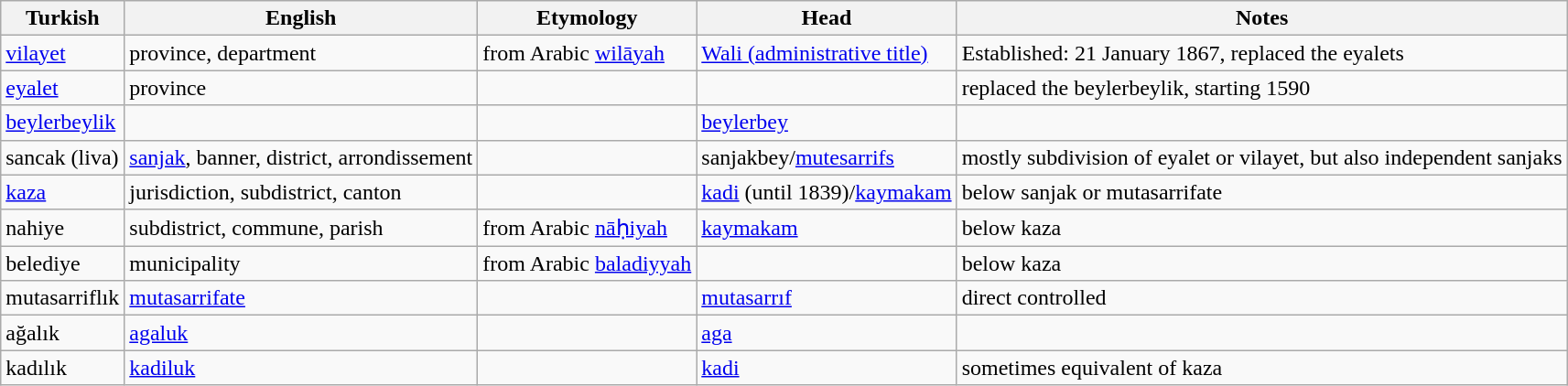<table class="wikitable sortable">
<tr>
<th>Turkish</th>
<th>English</th>
<th>Etymology</th>
<th>Head</th>
<th>Notes</th>
</tr>
<tr>
<td><a href='#'>vilayet</a></td>
<td>province, department</td>
<td>from Arabic <a href='#'>wilāyah</a></td>
<td><a href='#'>Wali (administrative title)</a></td>
<td>Established: 21 January 1867, replaced the eyalets</td>
</tr>
<tr>
<td><a href='#'>eyalet</a></td>
<td>province</td>
<td></td>
<td></td>
<td>replaced the beylerbeylik, starting 1590</td>
</tr>
<tr>
<td><a href='#'>beylerbeylik</a></td>
<td></td>
<td></td>
<td><a href='#'>beylerbey</a></td>
<td></td>
</tr>
<tr>
<td>sancak (liva)</td>
<td><a href='#'>sanjak</a>, banner, district, arrondissement</td>
<td></td>
<td>sanjakbey/<a href='#'>mutesarrifs</a></td>
<td>mostly subdivision of eyalet or vilayet, but also independent sanjaks</td>
</tr>
<tr>
<td><a href='#'>kaza</a></td>
<td>jurisdiction, subdistrict, canton</td>
<td></td>
<td><a href='#'>kadi</a> (until 1839)/<a href='#'>kaymakam</a></td>
<td>below sanjak or mutasarrifate</td>
</tr>
<tr>
<td>nahiye</td>
<td>subdistrict, commune, parish</td>
<td>from Arabic <a href='#'>nāḥiyah</a></td>
<td><a href='#'>kaymakam</a></td>
<td>below kaza</td>
</tr>
<tr>
<td>belediye</td>
<td>municipality</td>
<td>from Arabic <a href='#'>baladiyyah</a></td>
<td></td>
<td>below kaza</td>
</tr>
<tr>
<td>mutasarriflık</td>
<td><a href='#'>mutasarrifate</a></td>
<td></td>
<td><a href='#'>mutasarrıf</a></td>
<td>direct controlled</td>
</tr>
<tr>
<td>ağalık</td>
<td><a href='#'>agaluk</a></td>
<td></td>
<td><a href='#'>aga</a></td>
<td></td>
</tr>
<tr>
<td>kadılık</td>
<td><a href='#'>kadiluk</a></td>
<td></td>
<td><a href='#'>kadi</a></td>
<td>sometimes equivalent of kaza</td>
</tr>
</table>
